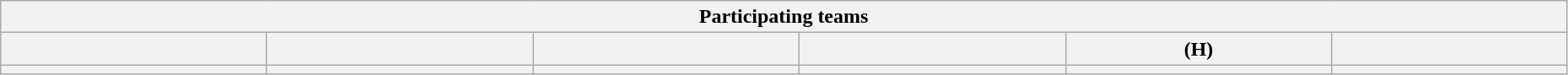<table class="wikitable" style="width:98%;">
<tr>
<th colspan=6>Participating teams</th>
</tr>
<tr>
<th width=17%></th>
<th width=17%></th>
<th width=17%></th>
<th width=17%></th>
<th width=17%> (H)</th>
<th width=17%></th>
</tr>
<tr>
<th width=17%></th>
<th width=17%></th>
<th width=17%></th>
<th width=17%></th>
<th width=17%></th>
<th width=17%></th>
</tr>
</table>
